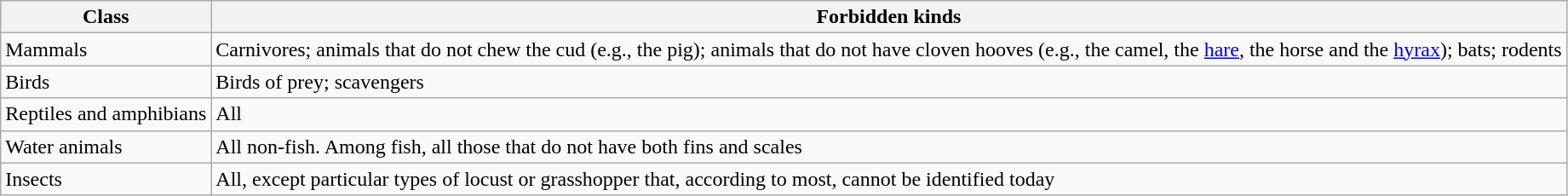<table class="wikitable">
<tr>
<th>Class</th>
<th>Forbidden kinds</th>
</tr>
<tr>
<td>Mammals</td>
<td>Carnivores; animals that do not chew the cud (e.g., the pig); animals that do not have cloven hooves (e.g., the camel, the <a href='#'>hare</a>, the horse and the <a href='#'>hyrax</a>); bats; rodents</td>
</tr>
<tr>
<td>Birds</td>
<td>Birds of prey; scavengers</td>
</tr>
<tr>
<td>Reptiles and amphibians</td>
<td>All</td>
</tr>
<tr>
<td>Water animals</td>
<td>All non-fish. Among fish, all those that do not have both fins and scales</td>
</tr>
<tr>
<td>Insects</td>
<td>All, except particular types of locust or grasshopper that, according to most, cannot be identified today</td>
</tr>
</table>
